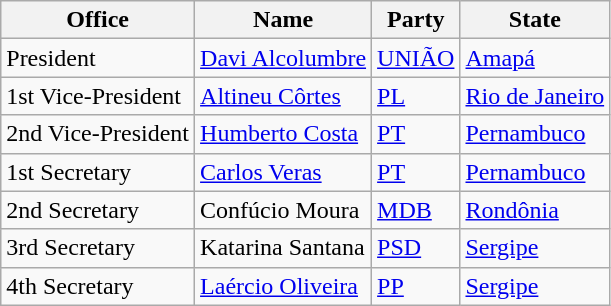<table class="wikitable">
<tr valign=bottom>
<th>Office</th>
<th>Name</th>
<th>Party</th>
<th>State</th>
</tr>
<tr>
<td>President</td>
<td><a href='#'>Davi Alcolumbre</a></td>
<td><a href='#'>UNIÃO</a></td>
<td><a href='#'>Amapá</a></td>
</tr>
<tr>
<td>1st Vice-President</td>
<td><a href='#'>Altineu Côrtes</a></td>
<td><a href='#'>PL</a></td>
<td><a href='#'>Rio de Janeiro</a></td>
</tr>
<tr>
<td>2nd Vice-President</td>
<td><a href='#'>Humberto Costa</a></td>
<td><a href='#'>PT</a></td>
<td><a href='#'>Pernambuco</a></td>
</tr>
<tr>
<td>1st Secretary</td>
<td><a href='#'>Carlos Veras</a></td>
<td><a href='#'>PT</a></td>
<td><a href='#'>Pernambuco</a></td>
</tr>
<tr>
<td>2nd Secretary</td>
<td>Confúcio Moura</td>
<td><a href='#'>MDB</a></td>
<td><a href='#'>Rondônia</a></td>
</tr>
<tr>
<td>3rd Secretary</td>
<td>Katarina Santana</td>
<td><a href='#'>PSD</a></td>
<td><a href='#'>Sergipe</a></td>
</tr>
<tr>
<td>4th Secretary</td>
<td><a href='#'>Laércio Oliveira</a></td>
<td><a href='#'>PP</a></td>
<td><a href='#'>Sergipe</a></td>
</tr>
</table>
